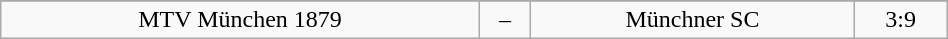<table class="wikitable" width="50%">
<tr class="hintergrundfarbe5">
</tr>
<tr align="center">
<td>MTV München 1879</td>
<td>–</td>
<td>Münchner SC</td>
<td>3:9</td>
</tr>
</table>
